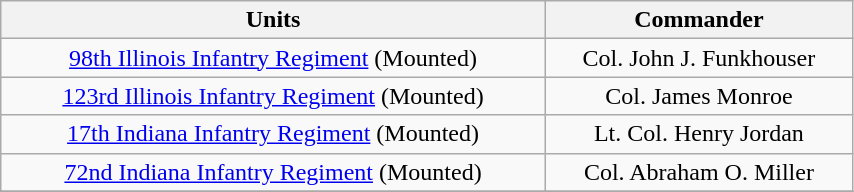<table class="wikitable" style="text-align:center; width:45%;">
<tr>
<th>Units</th>
<th>Commander</th>
</tr>
<tr>
<td rowspan=1><a href='#'>98th Illinois Infantry Regiment</a> (Mounted)</td>
<td>Col. John J. Funkhouser</td>
</tr>
<tr>
<td rowspan=1><a href='#'>123rd Illinois Infantry Regiment</a> (Mounted)</td>
<td>Col. James Monroe</td>
</tr>
<tr>
<td rowspan=1><a href='#'>17th Indiana Infantry Regiment</a> (Mounted)</td>
<td>Lt. Col. Henry Jordan</td>
</tr>
<tr>
<td rowspan=1><a href='#'>72nd Indiana Infantry Regiment</a> (Mounted)</td>
<td>Col. Abraham O. Miller</td>
</tr>
<tr>
</tr>
</table>
